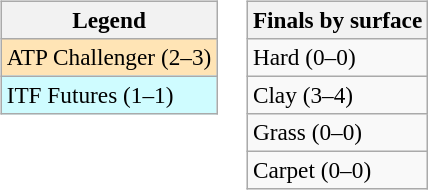<table>
<tr valign=top>
<td><br><table class=wikitable style=font-size:97%>
<tr>
<th>Legend</th>
</tr>
<tr bgcolor=moccasin>
<td>ATP Challenger (2–3)</td>
</tr>
<tr bgcolor=cffcff>
<td>ITF Futures (1–1)</td>
</tr>
</table>
</td>
<td><br><table class=wikitable style=font-size:97%>
<tr>
<th>Finals by surface</th>
</tr>
<tr>
<td>Hard (0–0)</td>
</tr>
<tr>
<td>Clay (3–4)</td>
</tr>
<tr>
<td>Grass (0–0)</td>
</tr>
<tr>
<td>Carpet (0–0)</td>
</tr>
</table>
</td>
</tr>
</table>
